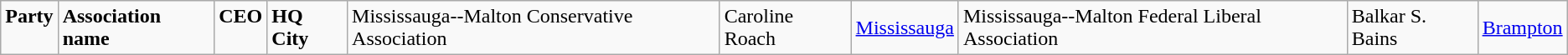<table class="wikitable">
<tr>
<td colspan="2" rowspan="1" align="left" valign="top"><strong>Party</strong></td>
<td valign="top"><strong>Association name</strong></td>
<td valign="top"><strong>CEO</strong></td>
<td valign="top"><strong>HQ City </strong><br></td>
<td>Mississauga--Malton Conservative Association</td>
<td>Caroline Roach</td>
<td><a href='#'>Mississauga</a><br></td>
<td>Mississauga--Malton Federal Liberal Association</td>
<td>Balkar S. Bains</td>
<td><a href='#'>Brampton</a></td>
</tr>
</table>
